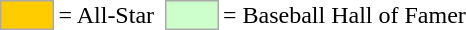<table>
<tr>
<td style="background-color:#FFCC00; border:1px solid #aaaaaa; width:2em;"></td>
<td>= All-Star</td>
<td></td>
<td style="background-color:#CCFFCC; border:1px solid #aaaaaa; width:2em;"></td>
<td>= Baseball Hall of Famer</td>
</tr>
</table>
